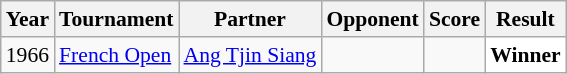<table class="sortable wikitable" style="font-size: 90%;">
<tr>
<th>Year</th>
<th>Tournament</th>
<th>Partner</th>
<th>Opponent</th>
<th>Score</th>
<th>Result</th>
</tr>
<tr>
<td align="center">1966</td>
<td align="left"><a href='#'>French Open</a></td>
<td align="left"> <a href='#'>Ang Tjin Siang</a></td>
<td align="left"></td>
<td align="left"></td>
<td style="text-align:left; background:white"> <strong>Winner</strong></td>
</tr>
</table>
